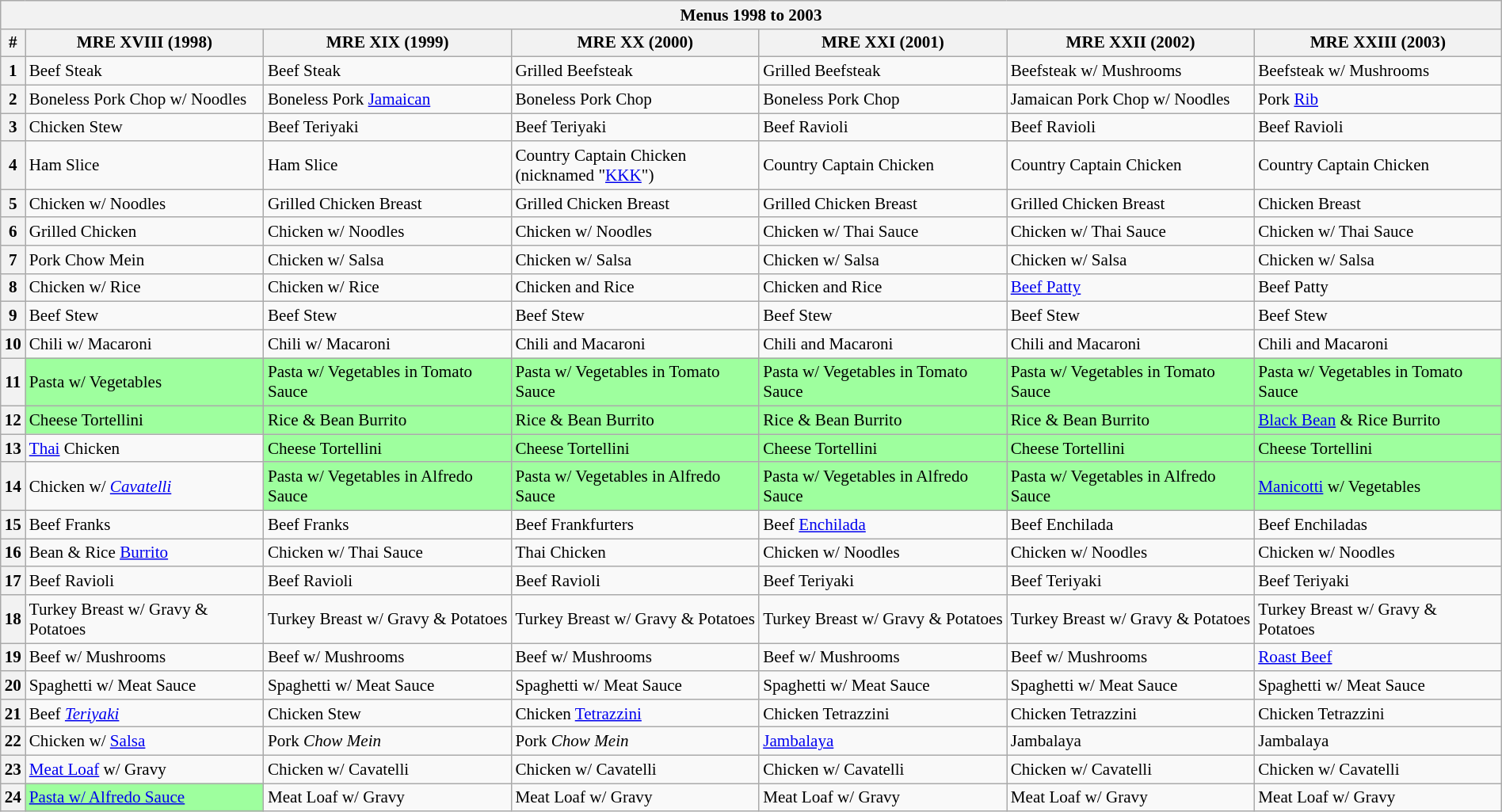<table class="wikitable collapsible collapsed" style="width:100%; font-size:88%;">
<tr>
<th colspan="7">Menus 1998 to 2003</th>
</tr>
<tr>
<th>#</th>
<th>MRE XVIII (1998)</th>
<th>MRE XIX (1999)</th>
<th>MRE XX (2000)</th>
<th>MRE XXI (2001)</th>
<th>MRE XXII (2002)</th>
<th>MRE XXIII (2003)</th>
</tr>
<tr>
<th>1</th>
<td>Beef Steak</td>
<td>Beef Steak</td>
<td>Grilled Beefsteak</td>
<td>Grilled Beefsteak</td>
<td>Beefsteak w/ Mushrooms</td>
<td>Beefsteak w/ Mushrooms</td>
</tr>
<tr>
<th>2</th>
<td>Boneless Pork Chop w/ Noodles</td>
<td>Boneless Pork <a href='#'>Jamaican</a></td>
<td>Boneless Pork Chop</td>
<td>Boneless Pork Chop</td>
<td>Jamaican Pork Chop w/ Noodles</td>
<td>Pork <a href='#'>Rib</a></td>
</tr>
<tr>
<th>3</th>
<td>Chicken Stew</td>
<td>Beef Teriyaki</td>
<td>Beef Teriyaki</td>
<td>Beef Ravioli</td>
<td>Beef Ravioli</td>
<td>Beef Ravioli</td>
</tr>
<tr>
<th>4</th>
<td>Ham Slice</td>
<td>Ham Slice</td>
<td>Country Captain Chicken<br>(nicknamed "<a href='#'>KKK</a>")</td>
<td>Country Captain Chicken</td>
<td>Country Captain Chicken</td>
<td>Country Captain Chicken</td>
</tr>
<tr>
<th>5</th>
<td>Chicken w/ Noodles</td>
<td>Grilled Chicken Breast</td>
<td>Grilled Chicken Breast</td>
<td>Grilled Chicken Breast</td>
<td>Grilled Chicken Breast</td>
<td>Chicken Breast</td>
</tr>
<tr>
<th>6</th>
<td>Grilled Chicken</td>
<td>Chicken w/ Noodles</td>
<td>Chicken w/ Noodles</td>
<td>Chicken w/ Thai Sauce</td>
<td>Chicken w/ Thai Sauce</td>
<td>Chicken w/ Thai Sauce</td>
</tr>
<tr>
<th>7</th>
<td>Pork Chow Mein</td>
<td>Chicken w/ Salsa</td>
<td>Chicken w/ Salsa</td>
<td>Chicken w/ Salsa</td>
<td>Chicken w/ Salsa</td>
<td>Chicken w/ Salsa</td>
</tr>
<tr>
<th>8</th>
<td>Chicken w/ Rice</td>
<td>Chicken w/ Rice</td>
<td>Chicken and Rice</td>
<td>Chicken and Rice</td>
<td><a href='#'>Beef Patty</a></td>
<td>Beef Patty</td>
</tr>
<tr>
<th>9</th>
<td>Beef Stew</td>
<td>Beef Stew</td>
<td>Beef Stew</td>
<td>Beef Stew</td>
<td>Beef Stew</td>
<td>Beef Stew</td>
</tr>
<tr>
<th>10</th>
<td>Chili w/ Macaroni</td>
<td>Chili w/ Macaroni</td>
<td>Chili and Macaroni</td>
<td>Chili and Macaroni</td>
<td>Chili and Macaroni</td>
<td>Chili and Macaroni</td>
</tr>
<tr>
<th>11</th>
<td bgcolor=#9EFF9E>Pasta w/ Vegetables</td>
<td bgcolor=#9EFF9E>Pasta w/ Vegetables in Tomato Sauce</td>
<td bgcolor=#9EFF9E>Pasta w/ Vegetables in Tomato Sauce</td>
<td bgcolor=#9EFF9E>Pasta w/ Vegetables in Tomato Sauce</td>
<td bgcolor=#9EFF9E>Pasta w/ Vegetables in Tomato Sauce</td>
<td bgcolor=#9EFF9E>Pasta w/ Vegetables in Tomato Sauce</td>
</tr>
<tr>
<th>12</th>
<td bgcolor=#9EFF9E>Cheese Tortellini</td>
<td bgcolor=#9EFF9E>Rice & Bean Burrito</td>
<td bgcolor=#9EFF9E>Rice & Bean Burrito</td>
<td bgcolor=#9EFF9E>Rice & Bean Burrito</td>
<td bgcolor=#9EFF9E>Rice & Bean Burrito</td>
<td bgcolor=#9EFF9E><a href='#'>Black Bean</a> & Rice Burrito</td>
</tr>
<tr>
<th>13</th>
<td><a href='#'>Thai</a> Chicken</td>
<td bgcolor=#9EFF9E>Cheese Tortellini</td>
<td bgcolor=#9EFF9E>Cheese Tortellini</td>
<td bgcolor=#9EFF9E>Cheese Tortellini</td>
<td bgcolor=#9EFF9E>Cheese Tortellini</td>
<td bgcolor=#9EFF9E>Cheese Tortellini</td>
</tr>
<tr>
<th>14</th>
<td>Chicken w/ <em><a href='#'>Cavatelli</a></em></td>
<td bgcolor=#9EFF9E>Pasta w/ Vegetables in Alfredo Sauce</td>
<td bgcolor=#9EFF9E>Pasta w/ Vegetables in Alfredo Sauce</td>
<td bgcolor=#9EFF9E>Pasta w/ Vegetables in Alfredo Sauce</td>
<td bgcolor=#9EFF9E>Pasta w/ Vegetables in Alfredo Sauce</td>
<td bgcolor=#9EFF9E><a href='#'>Manicotti</a> w/ Vegetables</td>
</tr>
<tr>
<th>15</th>
<td>Beef Franks</td>
<td>Beef Franks</td>
<td>Beef Frankfurters</td>
<td>Beef <a href='#'>Enchilada</a></td>
<td>Beef Enchilada</td>
<td>Beef Enchiladas</td>
</tr>
<tr>
<th>16</th>
<td>Bean & Rice <a href='#'>Burrito</a></td>
<td>Chicken w/ Thai Sauce</td>
<td>Thai Chicken</td>
<td>Chicken w/ Noodles</td>
<td>Chicken w/ Noodles</td>
<td>Chicken w/ Noodles</td>
</tr>
<tr>
<th>17</th>
<td>Beef Ravioli</td>
<td>Beef Ravioli</td>
<td>Beef Ravioli</td>
<td>Beef Teriyaki</td>
<td>Beef Teriyaki</td>
<td>Beef Teriyaki</td>
</tr>
<tr>
<th>18</th>
<td>Turkey Breast w/ Gravy & Potatoes</td>
<td>Turkey Breast w/ Gravy & Potatoes</td>
<td>Turkey Breast w/ Gravy & Potatoes</td>
<td>Turkey Breast w/ Gravy & Potatoes</td>
<td>Turkey Breast w/ Gravy & Potatoes</td>
<td>Turkey Breast w/ Gravy & Potatoes</td>
</tr>
<tr>
<th>19</th>
<td>Beef w/ Mushrooms</td>
<td>Beef w/ Mushrooms</td>
<td>Beef w/ Mushrooms</td>
<td>Beef w/ Mushrooms</td>
<td>Beef w/ Mushrooms</td>
<td><a href='#'>Roast Beef</a></td>
</tr>
<tr>
<th>20</th>
<td>Spaghetti w/ Meat Sauce</td>
<td>Spaghetti w/ Meat Sauce</td>
<td>Spaghetti w/ Meat Sauce</td>
<td>Spaghetti w/ Meat Sauce</td>
<td>Spaghetti w/ Meat Sauce</td>
<td>Spaghetti w/ Meat Sauce</td>
</tr>
<tr>
<th>21</th>
<td>Beef <em><a href='#'>Teriyaki</a></em></td>
<td>Chicken Stew</td>
<td>Chicken <a href='#'>Tetrazzini</a></td>
<td>Chicken Tetrazzini</td>
<td>Chicken Tetrazzini</td>
<td>Chicken Tetrazzini</td>
</tr>
<tr>
<th>22</th>
<td>Chicken w/ <a href='#'>Salsa</a></td>
<td>Pork <em>Chow Mein</em></td>
<td>Pork <em>Chow Mein</em></td>
<td><a href='#'>Jambalaya</a></td>
<td>Jambalaya</td>
<td>Jambalaya</td>
</tr>
<tr>
<th>23</th>
<td><a href='#'>Meat Loaf</a> w/ Gravy</td>
<td>Chicken w/ Cavatelli</td>
<td>Chicken w/ Cavatelli</td>
<td>Chicken w/ Cavatelli</td>
<td>Chicken w/ Cavatelli</td>
<td>Chicken w/ Cavatelli</td>
</tr>
<tr>
<th>24</th>
<td bgcolor=#9EFF9E><a href='#'>Pasta w/ Alfredo Sauce</a></td>
<td>Meat Loaf w/ Gravy</td>
<td>Meat Loaf w/ Gravy</td>
<td>Meat Loaf w/ Gravy</td>
<td>Meat Loaf w/ Gravy</td>
<td>Meat Loaf w/ Gravy</td>
</tr>
</table>
